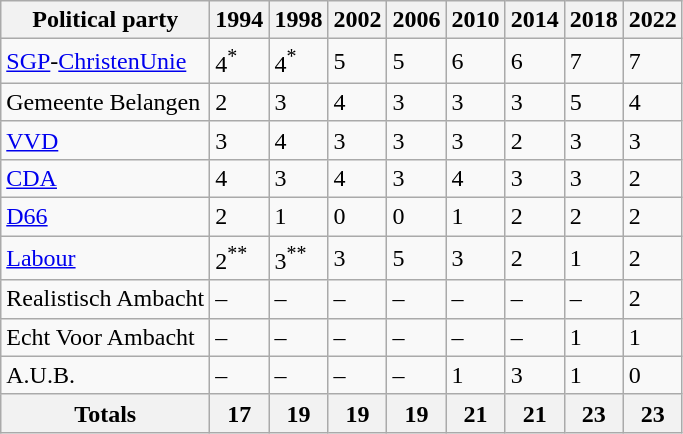<table class="wikitable">
<tr>
<th>Political party</th>
<th>1994</th>
<th>1998</th>
<th>2002</th>
<th>2006</th>
<th>2010</th>
<th>2014</th>
<th>2018</th>
<th>2022</th>
</tr>
<tr>
<td><a href='#'>SGP</a>-<a href='#'>ChristenUnie</a></td>
<td>4<sup>*</sup></td>
<td>4<sup>*</sup></td>
<td>5</td>
<td>5</td>
<td>6</td>
<td>6</td>
<td>7</td>
<td>7</td>
</tr>
<tr>
<td>Gemeente Belangen</td>
<td>2</td>
<td>3</td>
<td>4</td>
<td>3</td>
<td>3</td>
<td>3</td>
<td>5</td>
<td>4</td>
</tr>
<tr>
<td><a href='#'>VVD</a></td>
<td>3</td>
<td>4</td>
<td>3</td>
<td>3</td>
<td>3</td>
<td>2</td>
<td>3</td>
<td>3</td>
</tr>
<tr>
<td><a href='#'>CDA</a></td>
<td>4</td>
<td>3</td>
<td>4</td>
<td>3</td>
<td>4</td>
<td>3</td>
<td>3</td>
<td>2</td>
</tr>
<tr>
<td><a href='#'>D66</a></td>
<td>2</td>
<td>1</td>
<td>0</td>
<td>0</td>
<td>1</td>
<td>2</td>
<td>2</td>
<td>2</td>
</tr>
<tr>
<td><a href='#'>Labour</a></td>
<td>2<sup>**</sup></td>
<td>3<sup>**</sup></td>
<td>3</td>
<td>5</td>
<td>3</td>
<td>2</td>
<td>1</td>
<td>2</td>
</tr>
<tr>
<td>Realistisch Ambacht</td>
<td>–</td>
<td>–</td>
<td>–</td>
<td>–</td>
<td>–</td>
<td>–</td>
<td>–</td>
<td>2</td>
</tr>
<tr>
<td>Echt Voor Ambacht</td>
<td>–</td>
<td>–</td>
<td>–</td>
<td>–</td>
<td>–</td>
<td>–</td>
<td>1</td>
<td>1</td>
</tr>
<tr>
<td>A.U.B.</td>
<td>–</td>
<td>–</td>
<td>–</td>
<td>–</td>
<td>1</td>
<td>3</td>
<td>1</td>
<td>0</td>
</tr>
<tr>
<th>Totals</th>
<th>17</th>
<th>19</th>
<th>19</th>
<th>19</th>
<th>21</th>
<th>21</th>
<th>23</th>
<th>23</th>
</tr>
</table>
